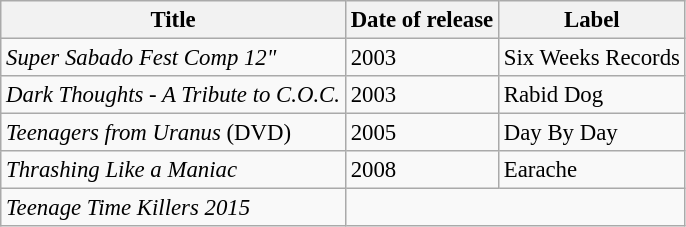<table class="wikitable" style="font-size: 95%;">
<tr>
<th>Title</th>
<th>Date of release</th>
<th>Label</th>
</tr>
<tr>
<td><em>Super Sabado Fest Comp 12"</em></td>
<td>2003</td>
<td>Six Weeks Records</td>
</tr>
<tr>
<td><em>Dark Thoughts - A Tribute to C.O.C.</em></td>
<td>2003</td>
<td>Rabid Dog</td>
</tr>
<tr>
<td><em>Teenagers from Uranus</em> (DVD)</td>
<td>2005</td>
<td>Day By Day</td>
</tr>
<tr>
<td><em>Thrashing Like a Maniac</em></td>
<td>2008</td>
<td>Earache</td>
</tr>
<tr>
<td><em>Teenage Time Killers 2015</em></td>
</tr>
</table>
